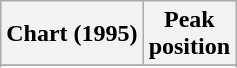<table class="wikitable sortable plainrowheaders" style="text-align:center;">
<tr>
<th scope="col">Chart (1995)</th>
<th scope="col">Peak<br>position</th>
</tr>
<tr>
</tr>
<tr>
</tr>
<tr>
</tr>
<tr>
</tr>
<tr>
</tr>
<tr>
</tr>
</table>
